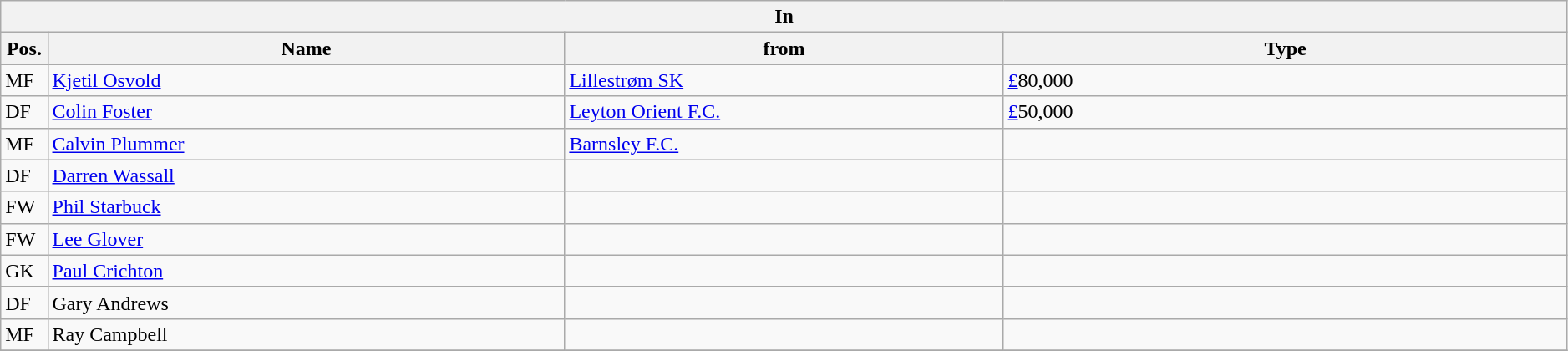<table class="wikitable" style="font-size:100%;width:99%;">
<tr>
<th colspan="4">In</th>
</tr>
<tr>
<th width=3%>Pos.</th>
<th width=33%>Name</th>
<th width=28%>from</th>
<th width=36%>Type</th>
</tr>
<tr>
<td>MF</td>
<td><a href='#'>Kjetil Osvold</a></td>
<td><a href='#'>Lillestrøm SK</a></td>
<td><a href='#'>£</a>80,000</td>
</tr>
<tr>
<td>DF</td>
<td><a href='#'>Colin Foster</a></td>
<td><a href='#'>Leyton Orient F.C.</a></td>
<td><a href='#'>£</a>50,000</td>
</tr>
<tr>
<td>MF</td>
<td><a href='#'>Calvin Plummer</a></td>
<td><a href='#'>Barnsley F.C.</a></td>
<td></td>
</tr>
<tr>
<td>DF</td>
<td><a href='#'>Darren Wassall</a></td>
<td></td>
<td></td>
</tr>
<tr>
<td>FW</td>
<td><a href='#'>Phil Starbuck</a></td>
<td></td>
<td></td>
</tr>
<tr>
<td>FW</td>
<td><a href='#'>Lee Glover</a></td>
<td></td>
<td></td>
</tr>
<tr>
<td>GK</td>
<td><a href='#'>Paul Crichton</a></td>
<td></td>
<td></td>
</tr>
<tr>
<td>DF</td>
<td>Gary Andrews</td>
<td></td>
<td></td>
</tr>
<tr>
<td>MF</td>
<td>Ray Campbell</td>
<td></td>
<td></td>
</tr>
<tr>
</tr>
</table>
